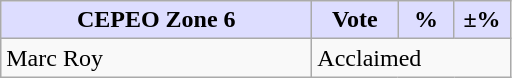<table class="wikitable">
<tr>
<th style="background:#DDDDFF" width="200px">CEPEO Zone 6</th>
<th style="background:#DDDDFF" width="50px">Vote</th>
<th style="background:#DDDDFF" width="30px">%</th>
<th style="background:#DDDDFF" width="30px">±%</th>
</tr>
<tr>
<td>Marc Roy</td>
<td colspan="3">Acclaimed</td>
</tr>
</table>
